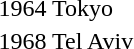<table>
<tr>
<td>1964 Tokyo <br></td>
<td></td>
<td></td>
<td></td>
</tr>
<tr>
<td>1968 Tel Aviv <br></td>
<td></td>
<td></td>
<td></td>
</tr>
</table>
